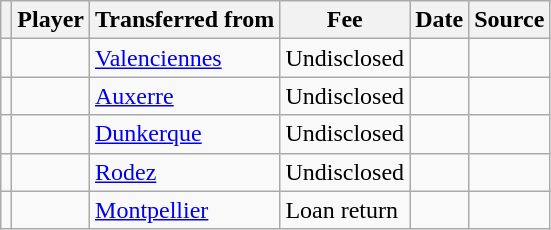<table class="wikitable plainrowheaders sortable">
<tr>
<th></th>
<th scope="col">Player</th>
<th>Transferred from</th>
<th style="width: 65px;">Fee</th>
<th scope="col">Date</th>
<th scope="col">Source</th>
</tr>
<tr>
<td align="center"></td>
<td></td>
<td><a href='#'>Valenciennes</a></td>
<td>Undisclosed</td>
<td></td>
<td></td>
</tr>
<tr>
<td align="center"></td>
<td></td>
<td><a href='#'>Auxerre</a></td>
<td>Undisclosed</td>
<td></td>
<td></td>
</tr>
<tr>
<td align="center"></td>
<td></td>
<td><a href='#'>Dunkerque</a></td>
<td>Undisclosed</td>
<td></td>
<td></td>
</tr>
<tr>
<td align="center"></td>
<td></td>
<td><a href='#'>Rodez</a></td>
<td>Undisclosed</td>
<td></td>
<td></td>
</tr>
<tr>
<td align="center"></td>
<td></td>
<td><a href='#'>Montpellier</a></td>
<td>Loan return</td>
<td></td>
<td></td>
</tr>
</table>
